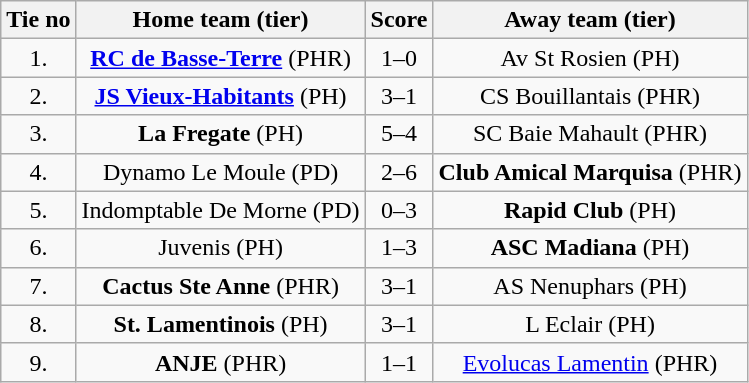<table class="wikitable" style="text-align: center">
<tr>
<th>Tie no</th>
<th>Home team (tier)</th>
<th>Score</th>
<th>Away team (tier)</th>
</tr>
<tr>
<td>1.</td>
<td> <strong><a href='#'>RC de Basse-Terre</a></strong> (PHR)</td>
<td>1–0</td>
<td>Av St Rosien (PH) </td>
</tr>
<tr>
<td>2.</td>
<td> <strong><a href='#'>JS Vieux-Habitants</a></strong> (PH)</td>
<td>3–1</td>
<td>CS Bouillantais (PHR) </td>
</tr>
<tr>
<td>3.</td>
<td> <strong>La Fregate</strong> (PH)</td>
<td>5–4 </td>
<td>SC Baie Mahault (PHR) </td>
</tr>
<tr>
<td>4.</td>
<td> Dynamo Le Moule (PD)</td>
<td>2–6</td>
<td><strong>Club Amical Marquisa</strong> (PHR) </td>
</tr>
<tr>
<td>5.</td>
<td> Indomptable De Morne (PD)</td>
<td>0–3 </td>
<td><strong>Rapid Club</strong> (PH) </td>
</tr>
<tr>
<td>6.</td>
<td> Juvenis (PH)</td>
<td>1–3</td>
<td><strong>ASC Madiana</strong> (PH) </td>
</tr>
<tr>
<td>7.</td>
<td> <strong>Cactus Ste Anne</strong> (PHR)</td>
<td>3–1</td>
<td>AS Nenuphars (PH) </td>
</tr>
<tr>
<td>8.</td>
<td> <strong>St. Lamentinois</strong> (PH)</td>
<td>3–1</td>
<td>L Eclair (PH) </td>
</tr>
<tr>
<td>9.</td>
<td> <strong>ANJE</strong> (PHR)</td>
<td>1–1 </td>
<td><a href='#'>Evolucas Lamentin</a> (PHR) </td>
</tr>
</table>
